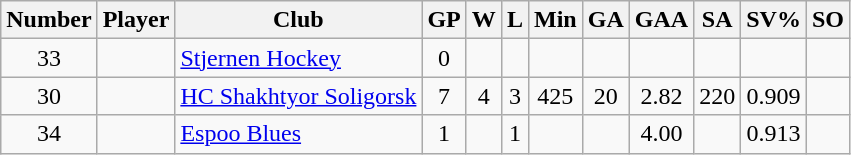<table class="wikitable sortable" style="text-align: center;">
<tr>
<th scope="col">Number</th>
<th scope="col">Player</th>
<th scope="col">Club</th>
<th scope="col">GP</th>
<th scope="col">W</th>
<th scope="col">L</th>
<th scope="col">Min</th>
<th scope="col">GA</th>
<th scope="col">GAA</th>
<th scope="col">SA</th>
<th scope="col">SV%</th>
<th scope="col">SO</th>
</tr>
<tr>
<td>33</td>
<td scope="row" align=left></td>
<td align=left><a href='#'>Stjernen Hockey</a></td>
<td>0</td>
<td></td>
<td></td>
<td></td>
<td></td>
<td></td>
<td></td>
<td></td>
<td></td>
</tr>
<tr>
<td>30</td>
<td scope="row" align=left></td>
<td align=left><a href='#'>HC Shakhtyor Soligorsk</a></td>
<td>7</td>
<td>4</td>
<td>3</td>
<td>425</td>
<td>20</td>
<td>2.82</td>
<td>220</td>
<td>0.909</td>
<td></td>
</tr>
<tr>
<td>34</td>
<td scope="row" align=left></td>
<td align=left><a href='#'>Espoo Blues</a></td>
<td>1</td>
<td></td>
<td>1</td>
<td></td>
<td></td>
<td>4.00</td>
<td></td>
<td>0.913</td>
<td></td>
</tr>
</table>
